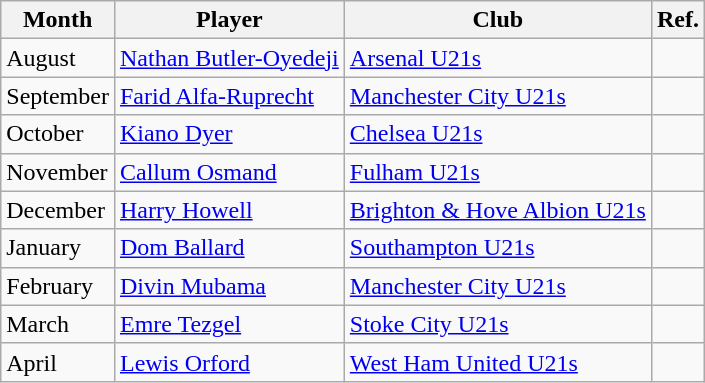<table class="wikitable">
<tr>
<th>Month</th>
<th>Player</th>
<th>Club</th>
<th>Ref.</th>
</tr>
<tr>
<td>August</td>
<td> <a href='#'>Nathan Butler-Oyedeji</a></td>
<td><a href='#'>Arsenal U21s</a></td>
<td></td>
</tr>
<tr>
<td>September</td>
<td> <a href='#'>Farid Alfa-Ruprecht</a></td>
<td><a href='#'>Manchester City U21s</a></td>
<td></td>
</tr>
<tr>
<td>October</td>
<td> <a href='#'>Kiano Dyer</a></td>
<td><a href='#'>Chelsea  U21s</a></td>
<td></td>
</tr>
<tr>
<td>November</td>
<td> <a href='#'>Callum Osmand</a></td>
<td><a href='#'>Fulham U21s</a></td>
<td></td>
</tr>
<tr>
<td>December</td>
<td> <a href='#'>Harry Howell</a></td>
<td><a href='#'>Brighton & Hove Albion U21s</a></td>
<td></td>
</tr>
<tr>
<td>January</td>
<td> <a href='#'>Dom Ballard</a></td>
<td><a href='#'>Southampton U21s</a></td>
<td></td>
</tr>
<tr>
<td>February</td>
<td> <a href='#'>Divin Mubama</a></td>
<td><a href='#'>Manchester City U21s</a></td>
<td></td>
</tr>
<tr>
<td>March</td>
<td> <a href='#'>Emre Tezgel</a></td>
<td><a href='#'>Stoke City U21s</a></td>
<td></td>
</tr>
<tr>
<td>April</td>
<td> <a href='#'>Lewis Orford</a></td>
<td><a href='#'>West Ham United U21s</a></td>
<td></td>
</tr>
</table>
